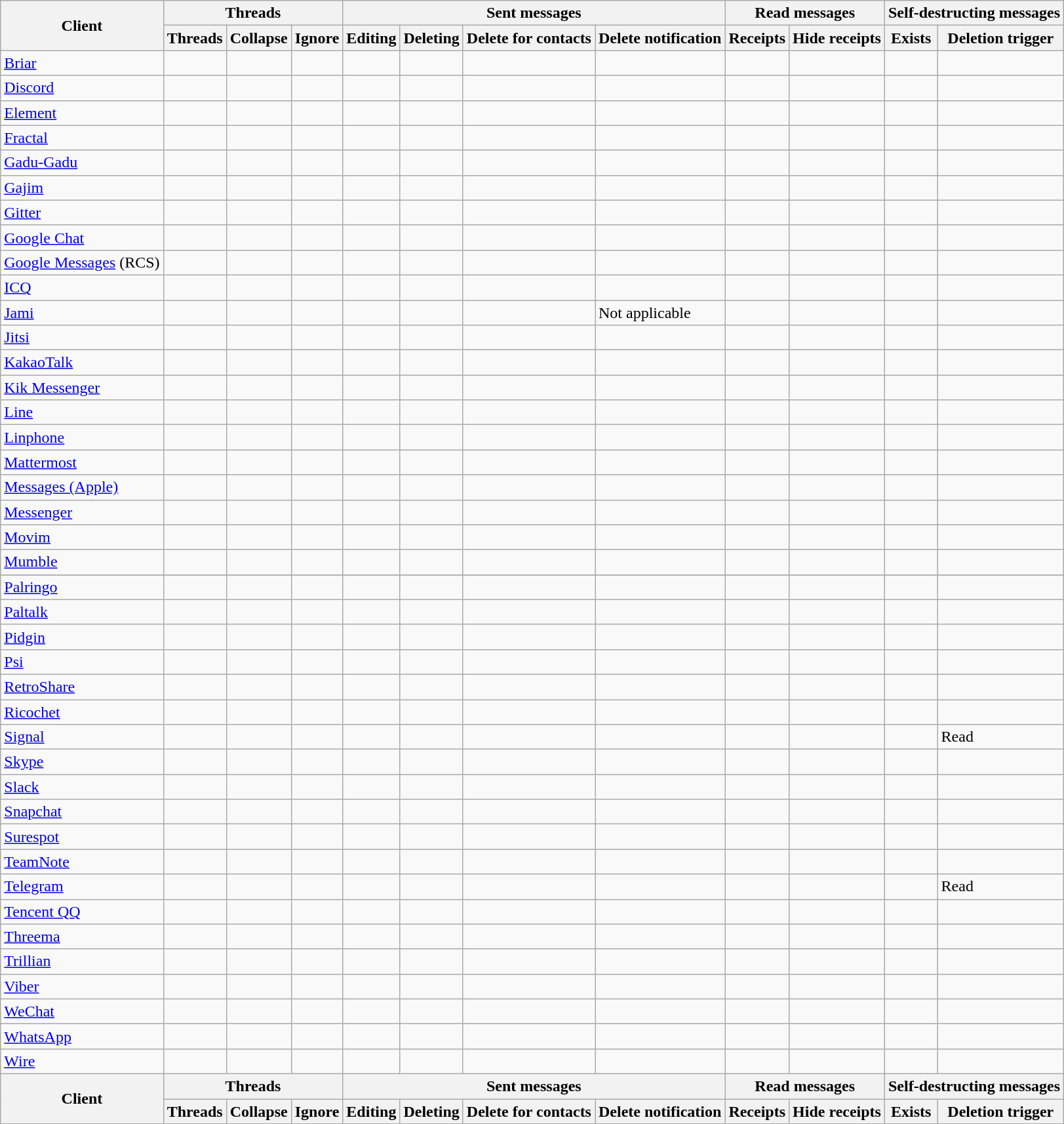<table class="wikitable sortable sort-under sticky-header-multi">
<tr>
<th rowspan="2">Client</th>
<th colspan="3">Threads</th>
<th colspan="4">Sent messages</th>
<th colspan="2">Read messages</th>
<th colspan="2">Self-destructing messages</th>
</tr>
<tr>
<th>Threads</th>
<th>Collapse</th>
<th>Ignore</th>
<th>Editing</th>
<th>Deleting</th>
<th>Delete for contacts</th>
<th>Delete notification</th>
<th>Receipts</th>
<th>Hide receipts</th>
<th>Exists</th>
<th>Deletion trigger</th>
</tr>
<tr>
<td><a href='#'>Briar</a></td>
<td></td>
<td></td>
<td></td>
<td></td>
<td></td>
<td></td>
<td></td>
<td></td>
<td></td>
<td></td>
<td></td>
</tr>
<tr>
<td><a href='#'>Discord</a></td>
<td></td>
<td></td>
<td></td>
<td></td>
<td></td>
<td></td>
<td></td>
<td></td>
<td></td>
<td></td>
<td></td>
</tr>
<tr>
<td><a href='#'>Element</a></td>
<td></td>
<td></td>
<td></td>
<td></td>
<td></td>
<td></td>
<td></td>
<td></td>
<td></td>
<td></td>
<td></td>
</tr>
<tr>
<td><a href='#'>Fractal</a></td>
<td></td>
<td></td>
<td></td>
<td></td>
<td></td>
<td></td>
<td></td>
<td></td>
<td></td>
<td></td>
<td></td>
</tr>
<tr>
<td><a href='#'>Gadu-Gadu</a></td>
<td></td>
<td></td>
<td></td>
<td></td>
<td></td>
<td></td>
<td></td>
<td></td>
<td></td>
<td></td>
<td></td>
</tr>
<tr>
<td><a href='#'>Gajim</a></td>
<td></td>
<td></td>
<td></td>
<td></td>
<td></td>
<td></td>
<td></td>
<td></td>
<td></td>
<td></td>
<td></td>
</tr>
<tr>
<td><a href='#'>Gitter</a></td>
<td></td>
<td></td>
<td></td>
<td></td>
<td></td>
<td></td>
<td></td>
<td></td>
<td></td>
<td></td>
<td></td>
</tr>
<tr>
<td><a href='#'>Google Chat</a></td>
<td></td>
<td></td>
<td></td>
<td></td>
<td></td>
<td></td>
<td></td>
<td></td>
<td></td>
<td></td>
<td></td>
</tr>
<tr>
<td><a href='#'>Google Messages</a> (RCS)</td>
<td></td>
<td></td>
<td></td>
<td></td>
<td></td>
<td></td>
<td></td>
<td></td>
<td></td>
<td></td>
<td></td>
</tr>
<tr>
<td><a href='#'>ICQ</a></td>
<td></td>
<td></td>
<td></td>
<td></td>
<td></td>
<td></td>
<td></td>
<td></td>
<td></td>
<td></td>
<td></td>
</tr>
<tr>
<td><a href='#'>Jami</a></td>
<td></td>
<td></td>
<td></td>
<td></td>
<td></td>
<td></td>
<td>Not applicable</td>
<td></td>
<td></td>
<td></td>
<td></td>
</tr>
<tr>
<td><a href='#'>Jitsi</a></td>
<td></td>
<td></td>
<td></td>
<td></td>
<td></td>
<td></td>
<td></td>
<td></td>
<td></td>
<td></td>
<td></td>
</tr>
<tr>
<td><a href='#'>KakaoTalk</a></td>
<td></td>
<td></td>
<td></td>
<td></td>
<td></td>
<td></td>
<td></td>
<td></td>
<td></td>
<td></td>
<td></td>
</tr>
<tr>
<td><a href='#'>Kik Messenger</a></td>
<td></td>
<td></td>
<td></td>
<td></td>
<td></td>
<td></td>
<td></td>
<td></td>
<td></td>
<td></td>
<td></td>
</tr>
<tr>
<td><a href='#'>Line</a></td>
<td></td>
<td></td>
<td></td>
<td></td>
<td></td>
<td></td>
<td></td>
<td></td>
<td></td>
<td></td>
<td></td>
</tr>
<tr>
<td><a href='#'>Linphone</a></td>
<td></td>
<td></td>
<td></td>
<td></td>
<td></td>
<td></td>
<td></td>
<td></td>
<td></td>
<td></td>
<td></td>
</tr>
<tr>
<td><a href='#'>Mattermost</a></td>
<td></td>
<td></td>
<td></td>
<td></td>
<td></td>
<td></td>
<td></td>
<td></td>
<td></td>
<td></td>
<td></td>
</tr>
<tr>
<td><a href='#'>Messages (Apple)</a></td>
<td></td>
<td></td>
<td></td>
<td></td>
<td></td>
<td></td>
<td></td>
<td></td>
<td></td>
<td></td>
<td></td>
</tr>
<tr>
<td><a href='#'>Messenger</a></td>
<td></td>
<td></td>
<td></td>
<td></td>
<td></td>
<td></td>
<td></td>
<td></td>
<td></td>
<td></td>
<td></td>
</tr>
<tr>
<td><a href='#'>Movim</a></td>
<td></td>
<td></td>
<td></td>
<td></td>
<td></td>
<td></td>
<td></td>
<td></td>
<td></td>
<td></td>
<td></td>
</tr>
<tr>
<td><a href='#'>Mumble</a></td>
<td></td>
<td></td>
<td></td>
<td></td>
<td></td>
<td></td>
<td></td>
<td></td>
<td></td>
<td></td>
<td></td>
</tr>
<tr>
</tr>
<tr>
<td><a href='#'>Palringo</a></td>
<td></td>
<td></td>
<td></td>
<td></td>
<td></td>
<td></td>
<td></td>
<td></td>
<td></td>
<td></td>
<td></td>
</tr>
<tr>
<td><a href='#'>Paltalk</a></td>
<td></td>
<td></td>
<td></td>
<td></td>
<td></td>
<td></td>
<td></td>
<td></td>
<td></td>
<td></td>
<td></td>
</tr>
<tr>
<td><a href='#'>Pidgin</a></td>
<td></td>
<td></td>
<td></td>
<td></td>
<td></td>
<td></td>
<td></td>
<td></td>
<td></td>
<td></td>
<td></td>
</tr>
<tr>
<td><a href='#'>Psi</a></td>
<td></td>
<td></td>
<td></td>
<td></td>
<td></td>
<td></td>
<td></td>
<td></td>
<td></td>
<td></td>
<td></td>
</tr>
<tr>
<td><a href='#'>RetroShare</a></td>
<td></td>
<td></td>
<td></td>
<td></td>
<td></td>
<td></td>
<td></td>
<td></td>
<td></td>
<td></td>
<td></td>
</tr>
<tr>
<td><a href='#'>Ricochet</a></td>
<td></td>
<td></td>
<td></td>
<td></td>
<td></td>
<td></td>
<td></td>
<td></td>
<td></td>
<td></td>
<td></td>
</tr>
<tr>
<td><a href='#'>Signal</a></td>
<td></td>
<td></td>
<td></td>
<td></td>
<td></td>
<td></td>
<td></td>
<td></td>
<td></td>
<td></td>
<td>Read</td>
</tr>
<tr>
<td><a href='#'>Skype</a></td>
<td></td>
<td></td>
<td></td>
<td></td>
<td></td>
<td></td>
<td></td>
<td></td>
<td></td>
<td></td>
<td></td>
</tr>
<tr>
<td><a href='#'>Slack</a></td>
<td></td>
<td></td>
<td></td>
<td></td>
<td></td>
<td></td>
<td></td>
<td></td>
<td></td>
<td></td>
<td></td>
</tr>
<tr>
<td><a href='#'>Snapchat</a></td>
<td></td>
<td></td>
<td></td>
<td></td>
<td></td>
<td></td>
<td></td>
<td></td>
<td></td>
<td></td>
<td></td>
</tr>
<tr>
<td><a href='#'>Surespot</a></td>
<td></td>
<td></td>
<td></td>
<td></td>
<td></td>
<td></td>
<td></td>
<td></td>
<td></td>
<td></td>
<td></td>
</tr>
<tr>
<td><a href='#'>TeamNote</a></td>
<td></td>
<td></td>
<td></td>
<td></td>
<td></td>
<td></td>
<td></td>
<td></td>
<td></td>
<td></td>
<td></td>
</tr>
<tr>
<td><a href='#'>Telegram</a></td>
<td></td>
<td></td>
<td></td>
<td></td>
<td></td>
<td></td>
<td></td>
<td></td>
<td></td>
<td></td>
<td>Read</td>
</tr>
<tr>
<td><a href='#'>Tencent QQ</a></td>
<td></td>
<td></td>
<td></td>
<td></td>
<td></td>
<td></td>
<td></td>
<td></td>
<td></td>
<td></td>
<td></td>
</tr>
<tr>
<td><a href='#'>Threema</a></td>
<td></td>
<td></td>
<td></td>
<td></td>
<td></td>
<td></td>
<td></td>
<td></td>
<td></td>
<td></td>
<td></td>
</tr>
<tr>
<td><a href='#'>Trillian</a></td>
<td></td>
<td></td>
<td></td>
<td></td>
<td></td>
<td></td>
<td></td>
<td></td>
<td></td>
<td></td>
<td></td>
</tr>
<tr>
<td><a href='#'>Viber</a></td>
<td></td>
<td></td>
<td></td>
<td></td>
<td></td>
<td></td>
<td></td>
<td></td>
<td></td>
<td></td>
<td></td>
</tr>
<tr>
<td><a href='#'>WeChat</a></td>
<td></td>
<td></td>
<td></td>
<td></td>
<td></td>
<td></td>
<td></td>
<td></td>
<td></td>
<td></td>
<td></td>
</tr>
<tr>
<td><a href='#'>WhatsApp</a></td>
<td></td>
<td></td>
<td></td>
<td></td>
<td></td>
<td></td>
<td></td>
<td></td>
<td></td>
<td></td>
<td></td>
</tr>
<tr>
<td><a href='#'>Wire</a></td>
<td></td>
<td></td>
<td></td>
<td></td>
<td></td>
<td></td>
<td></td>
<td></td>
<td></td>
<td></td>
<td></td>
</tr>
<tr>
<th rowspan="2">Client</th>
<th colspan="3">Threads</th>
<th colspan="4">Sent messages</th>
<th colspan="2">Read messages</th>
<th colspan="2">Self-destructing messages</th>
</tr>
<tr>
<th>Threads</th>
<th>Collapse</th>
<th>Ignore</th>
<th>Editing</th>
<th>Deleting</th>
<th>Delete for contacts</th>
<th>Delete notification</th>
<th>Receipts</th>
<th>Hide receipts</th>
<th>Exists</th>
<th>Deletion trigger</th>
</tr>
</table>
